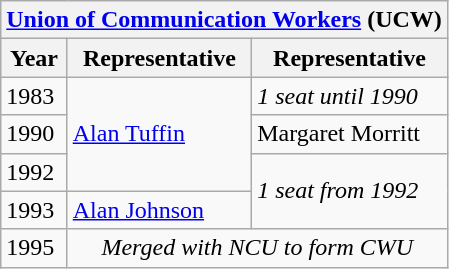<table class="wikitable">
<tr>
<th colspan=3><a href='#'>Union of Communication Workers</a> (UCW)</th>
</tr>
<tr>
<th>Year</th>
<th>Representative</th>
<th>Representative</th>
</tr>
<tr>
<td>1983</td>
<td rowspan=3><a href='#'>Alan Tuffin</a></td>
<td><em>1 seat until 1990</em></td>
</tr>
<tr>
<td>1990</td>
<td>Margaret Morritt</td>
</tr>
<tr>
<td>1992</td>
<td rowspan=2><em>1 seat from 1992</em></td>
</tr>
<tr>
<td>1993</td>
<td><a href='#'>Alan Johnson</a></td>
</tr>
<tr>
<td>1995</td>
<td colspan=2 align="center"><em>Merged with NCU to form CWU</em></td>
</tr>
</table>
